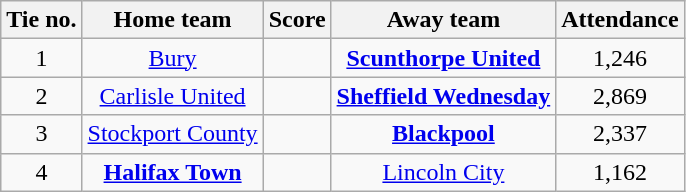<table class="wikitable" style="text-align: center">
<tr>
<th>Tie no.</th>
<th>Home team</th>
<th>Score</th>
<th>Away team</th>
<th>Attendance</th>
</tr>
<tr>
<td>1</td>
<td><a href='#'>Bury</a></td>
<td> </td>
<td><strong><a href='#'>Scunthorpe United</a></strong></td>
<td>1,246</td>
</tr>
<tr>
<td>2</td>
<td><a href='#'>Carlisle United</a></td>
<td> </td>
<td><strong><a href='#'>Sheffield Wednesday</a></strong></td>
<td>2,869</td>
</tr>
<tr>
<td>3</td>
<td><a href='#'>Stockport County</a></td>
<td> </td>
<td><strong><a href='#'>Blackpool</a></strong></td>
<td>2,337</td>
</tr>
<tr>
<td>4</td>
<td><strong><a href='#'>Halifax Town</a></strong></td>
<td> </td>
<td><a href='#'>Lincoln City</a></td>
<td>1,162</td>
</tr>
</table>
